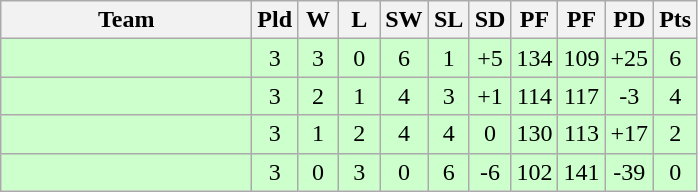<table class=wikitable style="text-align:center">
<tr>
<th width=160>Team</th>
<th width=20>Pld</th>
<th width=20>W</th>
<th width=20>L</th>
<th width=20>SW</th>
<th width=20>SL</th>
<th width=20>SD</th>
<th width=20>PF</th>
<th width=20>PF</th>
<th width=20>PD</th>
<th width=20>Pts</th>
</tr>
<tr bgcolor="ccffcc">
<td align=left></td>
<td>3</td>
<td>3</td>
<td>0</td>
<td>6</td>
<td>1</td>
<td>+5</td>
<td>134</td>
<td>109</td>
<td>+25</td>
<td>6</td>
</tr>
<tr bgcolor="ccffcc">
<td align=left></td>
<td>3</td>
<td>2</td>
<td>1</td>
<td>4</td>
<td>3</td>
<td>+1</td>
<td>114</td>
<td>117</td>
<td>-3</td>
<td>4</td>
</tr>
<tr bgcolor="ccffcc">
<td align=left></td>
<td>3</td>
<td>1</td>
<td>2</td>
<td>4</td>
<td>4</td>
<td>0</td>
<td>130</td>
<td>113</td>
<td>+17</td>
<td>2</td>
</tr>
<tr bgcolor="ccffcc">
<td align=left></td>
<td>3</td>
<td>0</td>
<td>3</td>
<td>0</td>
<td>6</td>
<td>-6</td>
<td>102</td>
<td>141</td>
<td>-39</td>
<td>0</td>
</tr>
</table>
